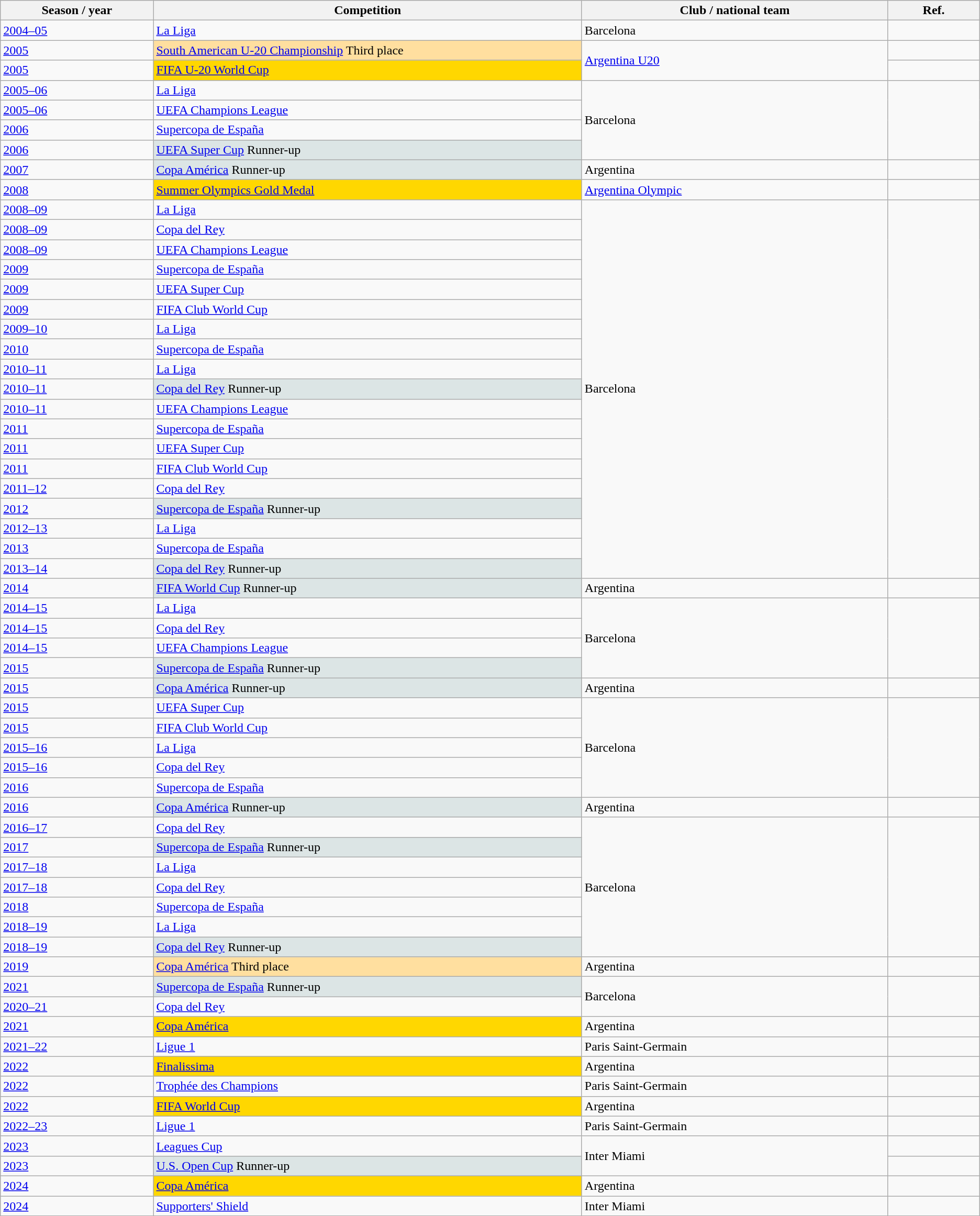<table class="wikitable sortable">
<tr>
<th scope="col" width=5%>Season / year</th>
<th scope="col" style="width:14%;">Competition</th>
<th scope="col" style="width:10%;">Club / national team</th>
<th scope="col" width=3%>Ref.</th>
</tr>
<tr>
<td><a href='#'>2004–05</a></td>
<td><a href='#'>La Liga</a></td>
<td>Barcelona</td>
<td></td>
</tr>
<tr>
<td><a href='#'>2005</a></td>
<td bgcolor="#FFDF9F"><a href='#'>South American U-20 Championship</a> Third place</td>
<td rowspan="2"><a href='#'>Argentina U20</a></td>
<td></td>
</tr>
<tr>
<td><a href='#'>2005</a></td>
<td bgcolor="#FFD700"><a href='#'>FIFA U-20 World Cup</a></td>
<td></td>
</tr>
<tr>
<td><a href='#'>2005–06</a></td>
<td><a href='#'>La Liga</a></td>
<td rowspan="4">Barcelona</td>
<td rowspan="4"></td>
</tr>
<tr>
<td><a href='#'>2005–06</a></td>
<td><a href='#'>UEFA Champions League</a></td>
</tr>
<tr>
<td><a href='#'>2006</a></td>
<td><a href='#'>Supercopa de España</a></td>
</tr>
<tr>
<td><a href='#'>2006</a></td>
<td bgcolor="#DCE5E5"><a href='#'>UEFA Super Cup</a> Runner-up</td>
</tr>
<tr>
<td><a href='#'>2007</a></td>
<td bgcolor="#DCE5E5"><a href='#'>Copa América</a> Runner-up</td>
<td>Argentina</td>
<td></td>
</tr>
<tr>
<td><a href='#'>2008</a></td>
<td bgcolor="#FFD700"><a href='#'>Summer Olympics Gold Medal</a></td>
<td><a href='#'>Argentina Olympic</a></td>
<td></td>
</tr>
<tr>
<td><a href='#'>2008–09</a></td>
<td><a href='#'>La Liga</a></td>
<td rowspan="19">Barcelona</td>
<td rowspan="19"></td>
</tr>
<tr>
<td><a href='#'>2008–09</a></td>
<td><a href='#'>Copa del Rey</a></td>
</tr>
<tr>
<td><a href='#'>2008–09</a></td>
<td><a href='#'>UEFA Champions League</a></td>
</tr>
<tr>
<td><a href='#'>2009</a></td>
<td><a href='#'>Supercopa de España</a></td>
</tr>
<tr>
<td><a href='#'>2009</a></td>
<td><a href='#'>UEFA Super Cup</a></td>
</tr>
<tr>
<td><a href='#'>2009</a></td>
<td><a href='#'>FIFA Club World Cup</a></td>
</tr>
<tr>
<td><a href='#'>2009–10</a></td>
<td><a href='#'>La Liga</a></td>
</tr>
<tr>
<td><a href='#'>2010</a></td>
<td><a href='#'>Supercopa de España</a></td>
</tr>
<tr>
<td><a href='#'>2010–11</a></td>
<td><a href='#'>La Liga</a></td>
</tr>
<tr>
<td><a href='#'>2010–11</a></td>
<td bgcolor="#DCE5E5"><a href='#'>Copa del Rey</a> Runner-up</td>
</tr>
<tr>
<td><a href='#'>2010–11</a></td>
<td><a href='#'>UEFA Champions League</a></td>
</tr>
<tr>
<td><a href='#'>2011</a></td>
<td><a href='#'>Supercopa de España</a></td>
</tr>
<tr>
<td><a href='#'>2011</a></td>
<td><a href='#'>UEFA Super Cup</a></td>
</tr>
<tr>
<td><a href='#'>2011</a></td>
<td><a href='#'>FIFA Club World Cup</a></td>
</tr>
<tr>
<td><a href='#'>2011–12</a></td>
<td><a href='#'>Copa del Rey</a></td>
</tr>
<tr>
<td><a href='#'>2012</a></td>
<td bgcolor="#DCE5E5"><a href='#'>Supercopa de España</a> Runner-up</td>
</tr>
<tr>
<td><a href='#'>2012–13</a></td>
<td><a href='#'>La Liga</a></td>
</tr>
<tr>
<td><a href='#'>2013</a></td>
<td><a href='#'>Supercopa de España</a></td>
</tr>
<tr>
<td><a href='#'>2013–14</a></td>
<td bgcolor="#DCE5E5"><a href='#'>Copa del Rey</a> Runner-up</td>
</tr>
<tr>
<td><a href='#'>2014</a></td>
<td bgcolor="#DCE5E5"><a href='#'>FIFA World Cup</a> Runner-up</td>
<td>Argentina</td>
<td></td>
</tr>
<tr>
<td><a href='#'>2014–15</a></td>
<td><a href='#'>La Liga</a></td>
<td rowspan="4">Barcelona</td>
<td rowspan="4"></td>
</tr>
<tr>
<td><a href='#'>2014–15</a></td>
<td><a href='#'>Copa del Rey</a></td>
</tr>
<tr>
<td><a href='#'>2014–15</a></td>
<td><a href='#'>UEFA Champions League</a></td>
</tr>
<tr>
<td><a href='#'>2015</a></td>
<td bgcolor="#DCE5E5"><a href='#'>Supercopa de España</a> Runner-up</td>
</tr>
<tr>
<td><a href='#'>2015</a></td>
<td bgcolor="#DCE5E5"><a href='#'>Copa América</a> Runner-up</td>
<td>Argentina</td>
<td></td>
</tr>
<tr>
<td><a href='#'>2015</a></td>
<td><a href='#'>UEFA Super Cup</a></td>
<td rowspan="5">Barcelona</td>
<td rowspan="5"></td>
</tr>
<tr>
<td><a href='#'>2015</a></td>
<td><a href='#'>FIFA Club World Cup</a></td>
</tr>
<tr>
<td><a href='#'>2015–16</a></td>
<td><a href='#'>La Liga</a></td>
</tr>
<tr>
<td><a href='#'>2015–16</a></td>
<td><a href='#'>Copa del Rey</a></td>
</tr>
<tr>
<td><a href='#'>2016</a></td>
<td><a href='#'>Supercopa de España</a></td>
</tr>
<tr>
<td><a href='#'>2016</a></td>
<td bgcolor="#DCE5E5"><a href='#'>Copa América</a> Runner-up</td>
<td>Argentina</td>
<td></td>
</tr>
<tr>
<td><a href='#'>2016–17</a></td>
<td><a href='#'>Copa del Rey</a></td>
<td rowspan="7">Barcelona</td>
<td rowspan="7"></td>
</tr>
<tr>
<td><a href='#'>2017</a></td>
<td bgcolor="#DCE5E5"><a href='#'>Supercopa de España</a> Runner-up</td>
</tr>
<tr>
<td><a href='#'>2017–18</a></td>
<td><a href='#'>La Liga</a></td>
</tr>
<tr>
<td><a href='#'>2017–18</a></td>
<td><a href='#'>Copa del Rey</a></td>
</tr>
<tr>
<td><a href='#'>2018</a></td>
<td><a href='#'>Supercopa de España</a></td>
</tr>
<tr>
<td><a href='#'>2018–19</a></td>
<td><a href='#'>La Liga</a></td>
</tr>
<tr>
<td><a href='#'>2018–19</a></td>
<td bgcolor="#DCE5E5"><a href='#'>Copa del Rey</a> Runner-up</td>
</tr>
<tr>
<td><a href='#'>2019</a></td>
<td bgcolor="#FFDF9F"><a href='#'>Copa América</a> Third place</td>
<td>Argentina</td>
<td></td>
</tr>
<tr>
<td><a href='#'>2021</a></td>
<td bgcolor="#DCE5E5"><a href='#'>Supercopa de España</a> Runner-up</td>
<td rowspan="2">Barcelona</td>
<td rowspan="2"></td>
</tr>
<tr>
<td><a href='#'>2020–21</a></td>
<td><a href='#'>Copa del Rey</a></td>
</tr>
<tr>
<td><a href='#'>2021</a></td>
<td bgcolor="#FFD700"><a href='#'>Copa América</a></td>
<td>Argentina</td>
<td></td>
</tr>
<tr>
<td><a href='#'>2021–22</a></td>
<td><a href='#'>Ligue 1</a></td>
<td>Paris Saint-Germain</td>
<td></td>
</tr>
<tr>
<td><a href='#'>2022</a></td>
<td bgcolor="#FFD700"><a href='#'>Finalissima</a></td>
<td>Argentina</td>
<td></td>
</tr>
<tr>
<td><a href='#'>2022</a></td>
<td><a href='#'>Trophée des Champions</a></td>
<td>Paris Saint-Germain</td>
<td></td>
</tr>
<tr>
<td><a href='#'>2022</a></td>
<td bgcolor="#FFD700"><a href='#'>FIFA World Cup</a></td>
<td>Argentina</td>
<td></td>
</tr>
<tr>
<td><a href='#'>2022–23</a></td>
<td><a href='#'>Ligue 1</a></td>
<td>Paris Saint-Germain</td>
<td></td>
</tr>
<tr>
<td><a href='#'>2023</a></td>
<td><a href='#'>Leagues Cup</a></td>
<td rowspan="2">Inter Miami</td>
<td></td>
</tr>
<tr>
<td><a href='#'>2023</a></td>
<td bgcolor="#DCE5E5"><a href='#'>U.S. Open Cup</a> Runner-up</td>
<td></td>
</tr>
<tr>
<td><a href='#'>2024</a></td>
<td bgcolor="#FFD700"><a href='#'>Copa América</a></td>
<td>Argentina</td>
<td></td>
</tr>
<tr>
<td><a href='#'>2024</a></td>
<td><a href='#'>Supporters' Shield</a></td>
<td>Inter Miami</td>
<td></td>
</tr>
</table>
